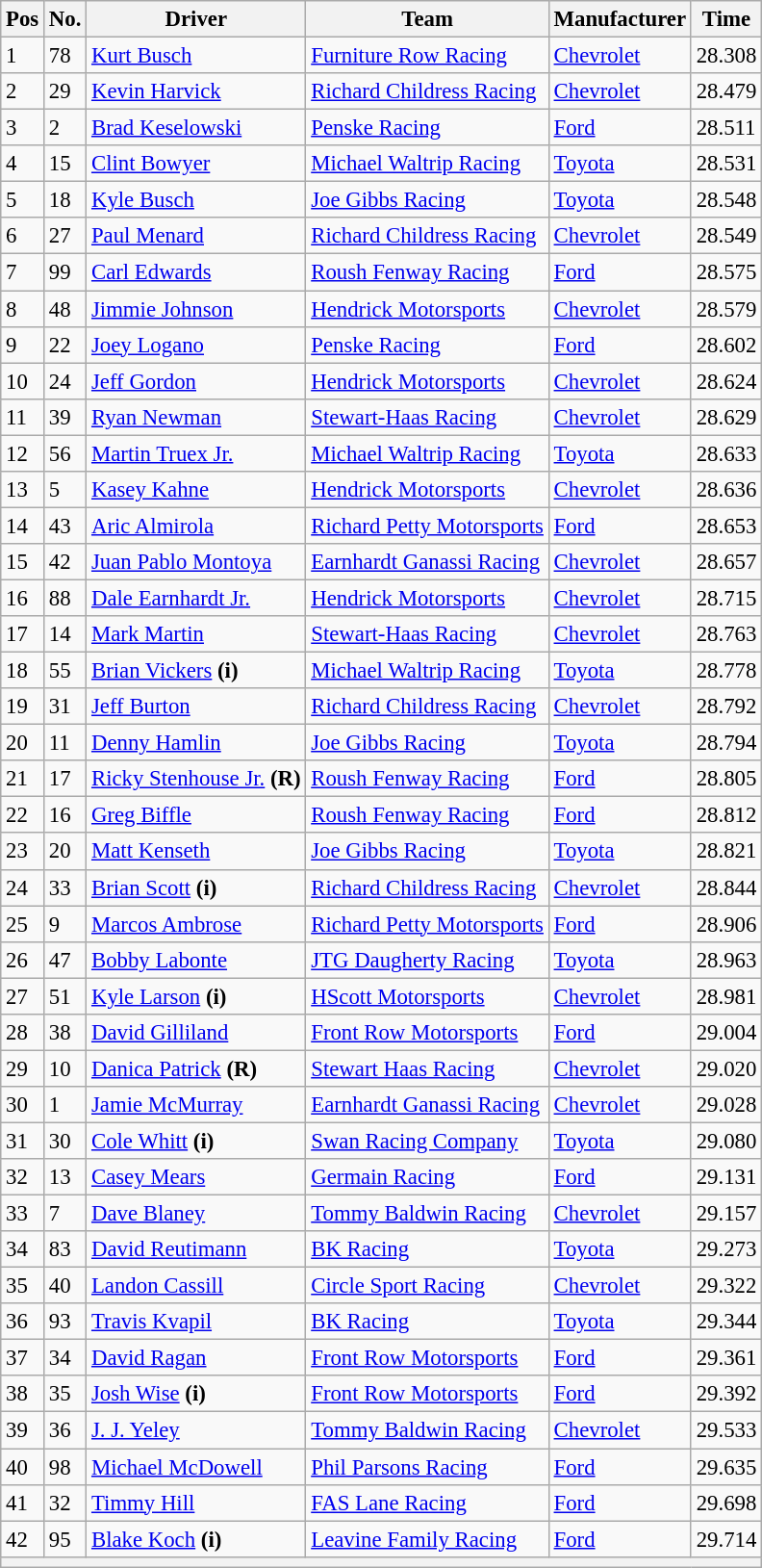<table class="wikitable" style="font-size:95%">
<tr>
<th>Pos</th>
<th>No.</th>
<th>Driver</th>
<th>Team</th>
<th>Manufacturer</th>
<th>Time</th>
</tr>
<tr>
<td>1</td>
<td>78</td>
<td><a href='#'>Kurt Busch</a></td>
<td><a href='#'>Furniture Row Racing</a></td>
<td><a href='#'>Chevrolet</a></td>
<td>28.308</td>
</tr>
<tr>
<td>2</td>
<td>29</td>
<td><a href='#'>Kevin Harvick</a></td>
<td><a href='#'>Richard Childress Racing</a></td>
<td><a href='#'>Chevrolet</a></td>
<td>28.479</td>
</tr>
<tr>
<td>3</td>
<td>2</td>
<td><a href='#'>Brad Keselowski</a></td>
<td><a href='#'>Penske Racing</a></td>
<td><a href='#'>Ford</a></td>
<td>28.511</td>
</tr>
<tr>
<td>4</td>
<td>15</td>
<td><a href='#'>Clint Bowyer</a></td>
<td><a href='#'>Michael Waltrip Racing</a></td>
<td><a href='#'>Toyota</a></td>
<td>28.531</td>
</tr>
<tr>
<td>5</td>
<td>18</td>
<td><a href='#'>Kyle Busch</a></td>
<td><a href='#'>Joe Gibbs Racing</a></td>
<td><a href='#'>Toyota</a></td>
<td>28.548</td>
</tr>
<tr>
<td>6</td>
<td>27</td>
<td><a href='#'>Paul Menard</a></td>
<td><a href='#'>Richard Childress Racing</a></td>
<td><a href='#'>Chevrolet</a></td>
<td>28.549</td>
</tr>
<tr>
<td>7</td>
<td>99</td>
<td><a href='#'>Carl Edwards</a></td>
<td><a href='#'>Roush Fenway Racing</a></td>
<td><a href='#'>Ford</a></td>
<td>28.575</td>
</tr>
<tr>
<td>8</td>
<td>48</td>
<td><a href='#'>Jimmie Johnson</a></td>
<td><a href='#'>Hendrick Motorsports</a></td>
<td><a href='#'>Chevrolet</a></td>
<td>28.579</td>
</tr>
<tr>
<td>9</td>
<td>22</td>
<td><a href='#'>Joey Logano</a></td>
<td><a href='#'>Penske Racing</a></td>
<td><a href='#'>Ford</a></td>
<td>28.602</td>
</tr>
<tr>
<td>10</td>
<td>24</td>
<td><a href='#'>Jeff Gordon</a></td>
<td><a href='#'>Hendrick Motorsports</a></td>
<td><a href='#'>Chevrolet</a></td>
<td>28.624</td>
</tr>
<tr>
<td>11</td>
<td>39</td>
<td><a href='#'>Ryan Newman</a></td>
<td><a href='#'>Stewart-Haas Racing</a></td>
<td><a href='#'>Chevrolet</a></td>
<td>28.629</td>
</tr>
<tr>
<td>12</td>
<td>56</td>
<td><a href='#'>Martin Truex Jr.</a></td>
<td><a href='#'>Michael Waltrip Racing</a></td>
<td><a href='#'>Toyota</a></td>
<td>28.633</td>
</tr>
<tr>
<td>13</td>
<td>5</td>
<td><a href='#'>Kasey Kahne</a></td>
<td><a href='#'>Hendrick Motorsports</a></td>
<td><a href='#'>Chevrolet</a></td>
<td>28.636</td>
</tr>
<tr>
<td>14</td>
<td>43</td>
<td><a href='#'>Aric Almirola</a></td>
<td><a href='#'>Richard Petty Motorsports</a></td>
<td><a href='#'>Ford</a></td>
<td>28.653</td>
</tr>
<tr>
<td>15</td>
<td>42</td>
<td><a href='#'>Juan Pablo Montoya</a></td>
<td><a href='#'>Earnhardt Ganassi Racing</a></td>
<td><a href='#'>Chevrolet</a></td>
<td>28.657</td>
</tr>
<tr>
<td>16</td>
<td>88</td>
<td><a href='#'>Dale Earnhardt Jr.</a></td>
<td><a href='#'>Hendrick Motorsports</a></td>
<td><a href='#'>Chevrolet</a></td>
<td>28.715</td>
</tr>
<tr>
<td>17</td>
<td>14</td>
<td><a href='#'>Mark Martin</a></td>
<td><a href='#'>Stewart-Haas Racing</a></td>
<td><a href='#'>Chevrolet</a></td>
<td>28.763</td>
</tr>
<tr>
<td>18</td>
<td>55</td>
<td><a href='#'>Brian Vickers</a> <strong>(i)</strong></td>
<td><a href='#'>Michael Waltrip Racing</a></td>
<td><a href='#'>Toyota</a></td>
<td>28.778</td>
</tr>
<tr>
<td>19</td>
<td>31</td>
<td><a href='#'>Jeff Burton</a></td>
<td><a href='#'>Richard Childress Racing</a></td>
<td><a href='#'>Chevrolet</a></td>
<td>28.792</td>
</tr>
<tr>
<td>20</td>
<td>11</td>
<td><a href='#'>Denny Hamlin</a></td>
<td><a href='#'>Joe Gibbs Racing</a></td>
<td><a href='#'>Toyota</a></td>
<td>28.794</td>
</tr>
<tr>
<td>21</td>
<td>17</td>
<td><a href='#'>Ricky Stenhouse Jr.</a> <strong>(R)</strong></td>
<td><a href='#'>Roush Fenway Racing</a></td>
<td><a href='#'>Ford</a></td>
<td>28.805</td>
</tr>
<tr>
<td>22</td>
<td>16</td>
<td><a href='#'>Greg Biffle</a></td>
<td><a href='#'>Roush Fenway Racing</a></td>
<td><a href='#'>Ford</a></td>
<td>28.812</td>
</tr>
<tr>
<td>23</td>
<td>20</td>
<td><a href='#'>Matt Kenseth</a></td>
<td><a href='#'>Joe Gibbs Racing</a></td>
<td><a href='#'>Toyota</a></td>
<td>28.821</td>
</tr>
<tr>
<td>24</td>
<td>33</td>
<td><a href='#'>Brian Scott</a> <strong>(i)</strong></td>
<td><a href='#'>Richard Childress Racing</a></td>
<td><a href='#'>Chevrolet</a></td>
<td>28.844</td>
</tr>
<tr>
<td>25</td>
<td>9</td>
<td><a href='#'>Marcos Ambrose</a></td>
<td><a href='#'>Richard Petty Motorsports</a></td>
<td><a href='#'>Ford</a></td>
<td>28.906</td>
</tr>
<tr>
<td>26</td>
<td>47</td>
<td><a href='#'>Bobby Labonte</a></td>
<td><a href='#'>JTG Daugherty Racing</a></td>
<td><a href='#'>Toyota</a></td>
<td>28.963</td>
</tr>
<tr>
<td>27</td>
<td>51</td>
<td><a href='#'>Kyle Larson</a> <strong>(i)</strong></td>
<td><a href='#'>HScott Motorsports</a></td>
<td><a href='#'>Chevrolet</a></td>
<td>28.981</td>
</tr>
<tr>
<td>28</td>
<td>38</td>
<td><a href='#'>David Gilliland</a></td>
<td><a href='#'>Front Row Motorsports</a></td>
<td><a href='#'>Ford</a></td>
<td>29.004</td>
</tr>
<tr>
<td>29</td>
<td>10</td>
<td><a href='#'>Danica Patrick</a> <strong>(R)</strong></td>
<td><a href='#'>Stewart Haas Racing</a></td>
<td><a href='#'>Chevrolet</a></td>
<td>29.020</td>
</tr>
<tr>
<td>30</td>
<td>1</td>
<td><a href='#'>Jamie McMurray</a></td>
<td><a href='#'>Earnhardt Ganassi Racing</a></td>
<td><a href='#'>Chevrolet</a></td>
<td>29.028</td>
</tr>
<tr>
<td>31</td>
<td>30</td>
<td><a href='#'>Cole Whitt</a> <strong>(i)</strong></td>
<td><a href='#'>Swan Racing Company</a></td>
<td><a href='#'>Toyota</a></td>
<td>29.080</td>
</tr>
<tr>
<td>32</td>
<td>13</td>
<td><a href='#'>Casey Mears</a></td>
<td><a href='#'>Germain Racing</a></td>
<td><a href='#'>Ford</a></td>
<td>29.131</td>
</tr>
<tr>
<td>33</td>
<td>7</td>
<td><a href='#'>Dave Blaney</a></td>
<td><a href='#'>Tommy Baldwin Racing</a></td>
<td><a href='#'>Chevrolet</a></td>
<td>29.157</td>
</tr>
<tr>
<td>34</td>
<td>83</td>
<td><a href='#'>David Reutimann</a></td>
<td><a href='#'>BK Racing</a></td>
<td><a href='#'>Toyota</a></td>
<td>29.273</td>
</tr>
<tr>
<td>35</td>
<td>40</td>
<td><a href='#'>Landon Cassill</a></td>
<td><a href='#'>Circle Sport Racing</a></td>
<td><a href='#'>Chevrolet</a></td>
<td>29.322</td>
</tr>
<tr>
<td>36</td>
<td>93</td>
<td><a href='#'>Travis Kvapil</a></td>
<td><a href='#'>BK Racing</a></td>
<td><a href='#'>Toyota</a></td>
<td>29.344</td>
</tr>
<tr>
<td>37</td>
<td>34</td>
<td><a href='#'>David Ragan</a></td>
<td><a href='#'>Front Row Motorsports</a></td>
<td><a href='#'>Ford</a></td>
<td>29.361</td>
</tr>
<tr>
<td>38</td>
<td>35</td>
<td><a href='#'>Josh Wise</a> <strong>(i)</strong></td>
<td><a href='#'>Front Row Motorsports</a></td>
<td><a href='#'>Ford</a></td>
<td>29.392</td>
</tr>
<tr>
<td>39</td>
<td>36</td>
<td><a href='#'>J. J. Yeley</a></td>
<td><a href='#'>Tommy Baldwin Racing</a></td>
<td><a href='#'>Chevrolet</a></td>
<td>29.533</td>
</tr>
<tr>
<td>40</td>
<td>98</td>
<td><a href='#'>Michael McDowell</a></td>
<td><a href='#'>Phil Parsons Racing</a></td>
<td><a href='#'>Ford</a></td>
<td>29.635</td>
</tr>
<tr>
<td>41</td>
<td>32</td>
<td><a href='#'>Timmy Hill</a></td>
<td><a href='#'>FAS Lane Racing</a></td>
<td><a href='#'>Ford</a></td>
<td>29.698</td>
</tr>
<tr>
<td>42</td>
<td>95</td>
<td><a href='#'>Blake Koch</a> <strong>(i)</strong></td>
<td><a href='#'>Leavine Family Racing</a></td>
<td><a href='#'>Ford</a></td>
<td>29.714</td>
</tr>
<tr>
<th colspan="8"></th>
</tr>
</table>
